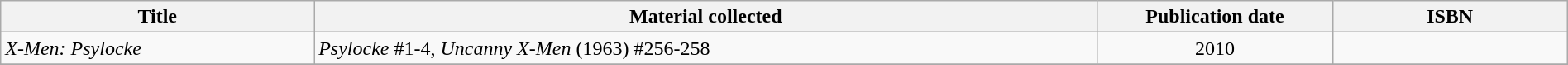<table class="wikitable" width="100%">
<tr>
<th width=20%>Title</th>
<th width=50%>Material collected</th>
<th width=15%>Publication date</th>
<th width=15%>ISBN</th>
</tr>
<tr>
<td><em>X-Men: Psylocke</em></td>
<td><em>Psylocke</em> #1-4, <em>Uncanny X-Men</em> (1963) #256-258</td>
<td align="center">2010</td>
<td align="center"></td>
</tr>
<tr>
</tr>
</table>
